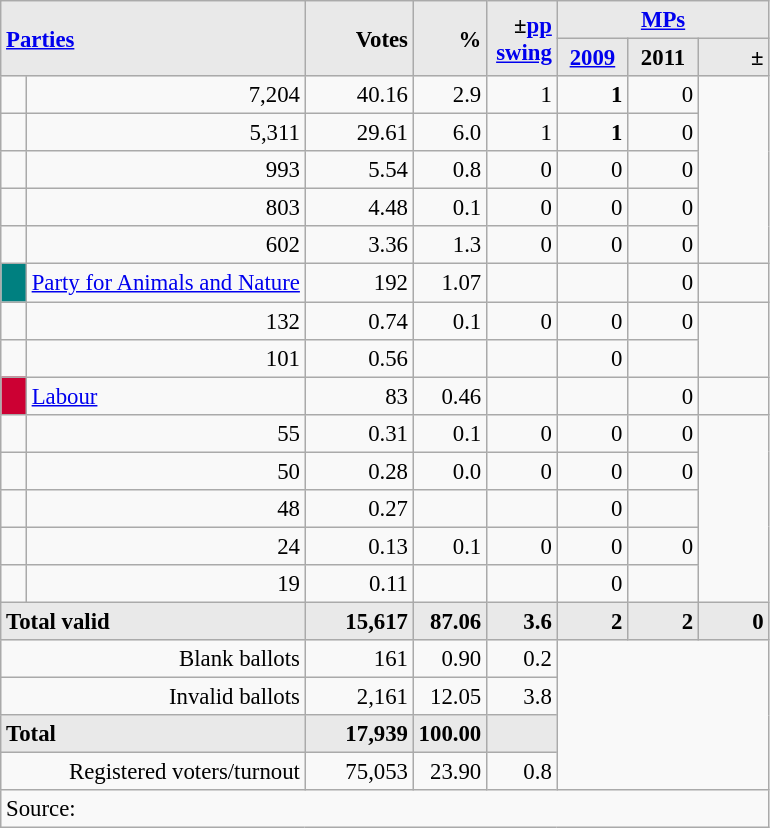<table class="wikitable" style="text-align:right; font-size:95%;">
<tr>
<th rowspan="2" colspan="2" style="background:#e9e9e9; text-align:left;" alignleft><a href='#'>Parties</a></th>
<th rowspan="2" style="background:#e9e9e9; text-align:right;">Votes</th>
<th rowspan="2" style="background:#e9e9e9; text-align:right;">%</th>
<th rowspan="2" style="background:#e9e9e9; text-align:right;">±<a href='#'>pp</a> <a href='#'>swing</a></th>
<th colspan="3" style="background:#e9e9e9; text-align:center;"><a href='#'>MPs</a></th>
</tr>
<tr style="background-color:#E9E9E9">
<th style="background-color:#E9E9E9;text-align:center;"><a href='#'>2009</a></th>
<th style="background-color:#E9E9E9;text-align:center;">2011</th>
<th style="background:#e9e9e9; text-align:right;">±</th>
</tr>
<tr>
<td></td>
<td>7,204</td>
<td>40.16</td>
<td>2.9</td>
<td>1</td>
<td><strong>1</strong></td>
<td>0</td>
</tr>
<tr>
<td></td>
<td>5,311</td>
<td>29.61</td>
<td>6.0</td>
<td>1</td>
<td><strong>1</strong></td>
<td>0</td>
</tr>
<tr>
<td></td>
<td>993</td>
<td>5.54</td>
<td>0.8</td>
<td>0</td>
<td>0</td>
<td>0</td>
</tr>
<tr>
<td></td>
<td>803</td>
<td>4.48</td>
<td>0.1</td>
<td>0</td>
<td>0</td>
<td>0</td>
</tr>
<tr>
<td></td>
<td>602</td>
<td>3.36</td>
<td>1.3</td>
<td>0</td>
<td>0</td>
<td>0</td>
</tr>
<tr>
<td style="width: 10px" bgcolor="teal" align="center"></td>
<td align="left"><a href='#'>Party for Animals and Nature</a></td>
<td>192</td>
<td>1.07</td>
<td></td>
<td></td>
<td>0</td>
<td></td>
</tr>
<tr>
<td></td>
<td>132</td>
<td>0.74</td>
<td>0.1</td>
<td>0</td>
<td>0</td>
<td>0</td>
</tr>
<tr>
<td></td>
<td>101</td>
<td>0.56</td>
<td></td>
<td></td>
<td>0</td>
<td></td>
</tr>
<tr>
<td style="width: 10px" bgcolor=#CC0033 align="center"></td>
<td align=left><a href='#'>Labour</a></td>
<td>83</td>
<td>0.46</td>
<td></td>
<td></td>
<td>0</td>
<td></td>
</tr>
<tr>
<td></td>
<td>55</td>
<td>0.31</td>
<td>0.1</td>
<td>0</td>
<td>0</td>
<td>0</td>
</tr>
<tr>
<td></td>
<td>50</td>
<td>0.28</td>
<td>0.0</td>
<td>0</td>
<td>0</td>
<td>0</td>
</tr>
<tr>
<td></td>
<td>48</td>
<td>0.27</td>
<td></td>
<td></td>
<td>0</td>
<td></td>
</tr>
<tr>
<td></td>
<td>24</td>
<td>0.13</td>
<td>0.1</td>
<td>0</td>
<td>0</td>
<td>0</td>
</tr>
<tr>
<td></td>
<td>19</td>
<td>0.11</td>
<td></td>
<td></td>
<td>0</td>
<td></td>
</tr>
<tr>
<td colspan=2 align=left style="background-color:#E9E9E9"><strong>Total valid</strong></td>
<td width="65" align="right" style="background-color:#E9E9E9"><strong>15,617</strong></td>
<td width="40" align="right" style="background-color:#E9E9E9"><strong>87.06</strong></td>
<td width="40" align="right" style="background-color:#E9E9E9"><strong>3.6</strong></td>
<td width="40" align="right" style="background-color:#E9E9E9"><strong>2</strong></td>
<td width="40" align="right" style="background-color:#E9E9E9"><strong>2</strong></td>
<td width="40" align="right" style="background-color:#E9E9E9"><strong>0</strong></td>
</tr>
<tr>
<td colspan=2>Blank ballots</td>
<td>161</td>
<td>0.90</td>
<td>0.2</td>
<td colspan=4 rowspan=4></td>
</tr>
<tr>
<td colspan=2>Invalid ballots</td>
<td>2,161</td>
<td>12.05</td>
<td>3.8</td>
</tr>
<tr>
<td colspan=2 align=left style="background-color:#E9E9E9"><strong>Total</strong></td>
<td width="50" align="right" style="background-color:#E9E9E9"><strong>17,939</strong></td>
<td width="40" align="right" style="background-color:#E9E9E9"><strong>100.00</strong></td>
<td width="40" align="right" style="background-color:#E9E9E9"></td>
</tr>
<tr>
<td colspan=2>Registered voters/turnout</td>
<td>75,053</td>
<td>23.90</td>
<td>0.8</td>
</tr>
<tr>
<td colspan=11 align=left>Source: </td>
</tr>
</table>
